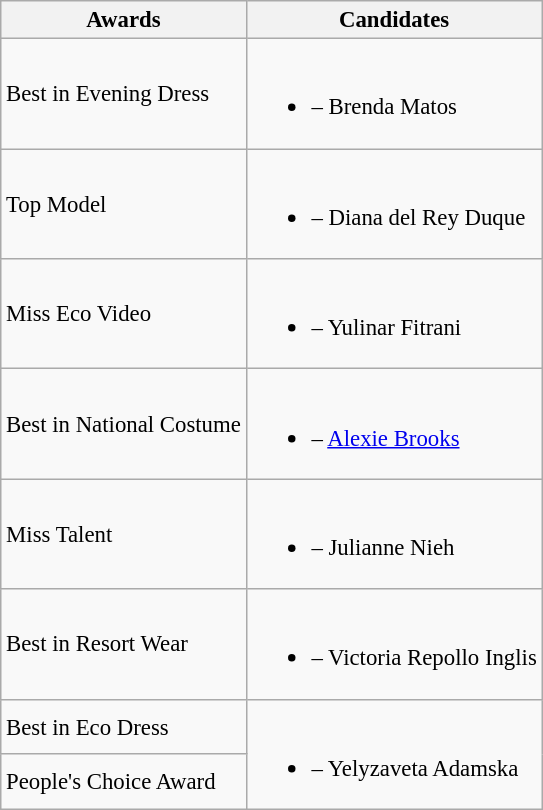<table class="wikitable sortable" style="font-size:95%;">
<tr>
<th>Awards</th>
<th>Candidates</th>
</tr>
<tr>
<td>Best in Evening Dress</td>
<td><br><ul><li> – Brenda Matos</li></ul></td>
</tr>
<tr>
<td>Top Model</td>
<td><br><ul><li> – Diana del Rey Duque</li></ul></td>
</tr>
<tr>
<td>Miss Eco Video</td>
<td><br><ul><li> – Yulinar Fitrani</li></ul></td>
</tr>
<tr>
<td>Best in National Costume</td>
<td><br><ul><li> – <a href='#'>Alexie Brooks</a></li></ul></td>
</tr>
<tr>
<td>Miss Talent</td>
<td><br><ul><li> – Julianne Nieh</li></ul></td>
</tr>
<tr>
<td>Best in Resort Wear</td>
<td><br><ul><li> – Victoria Repollo Inglis</li></ul></td>
</tr>
<tr>
<td>Best in Eco Dress</td>
<td rowspan="2"><br><ul><li> – Yelyzaveta Adamska</li></ul></td>
</tr>
<tr>
<td>People's Choice Award</td>
</tr>
</table>
